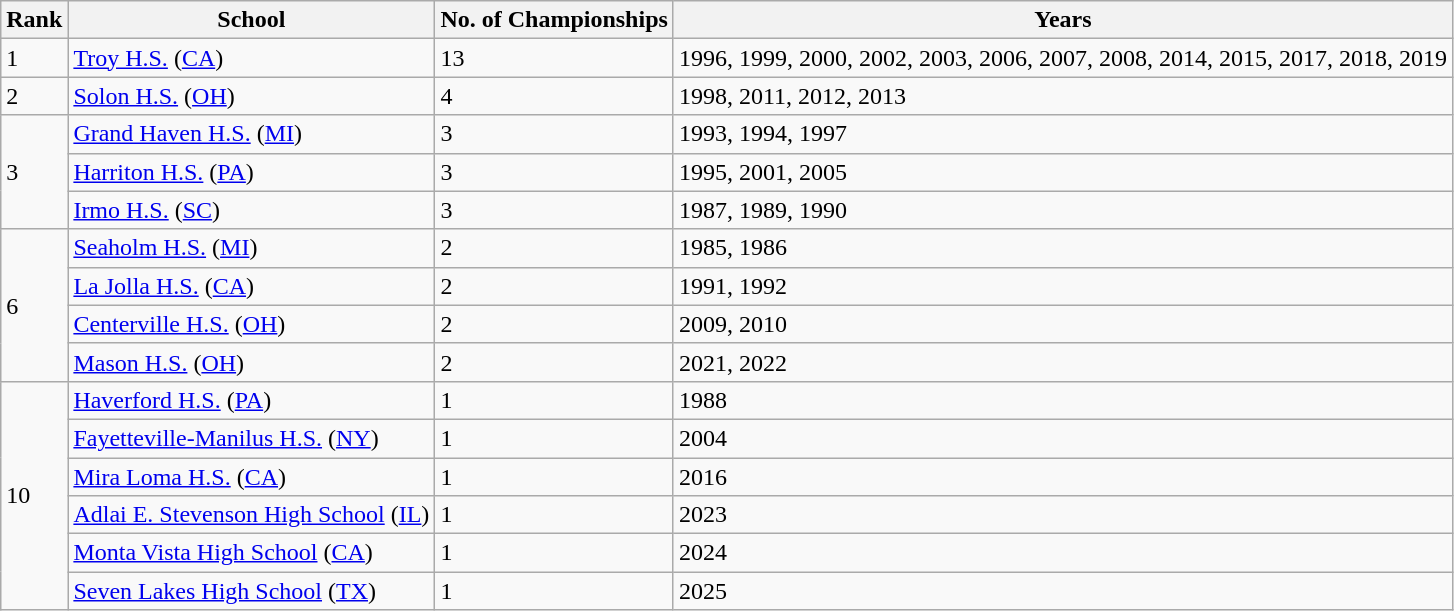<table class="wikitable">
<tr>
<th>Rank</th>
<th>School</th>
<th>No. of Championships</th>
<th>Years</th>
</tr>
<tr>
<td>1</td>
<td><a href='#'>Troy H.S.</a> (<a href='#'>CA</a>)</td>
<td>13</td>
<td>1996, 1999, 2000, 2002, 2003, 2006, 2007, 2008, 2014, 2015, 2017, 2018, 2019</td>
</tr>
<tr>
<td>2</td>
<td><a href='#'>Solon H.S.</a> (<a href='#'>OH</a>)</td>
<td>4</td>
<td>1998, 2011, 2012, 2013</td>
</tr>
<tr>
<td rowspan=3>3</td>
<td><a href='#'>Grand Haven H.S.</a> (<a href='#'>MI</a>)</td>
<td>3</td>
<td>1993, 1994, 1997</td>
</tr>
<tr>
<td><a href='#'>Harriton H.S.</a> (<a href='#'>PA</a>)</td>
<td>3</td>
<td>1995, 2001, 2005</td>
</tr>
<tr>
<td><a href='#'>Irmo H.S.</a> (<a href='#'>SC</a>)</td>
<td>3</td>
<td>1987, 1989, 1990</td>
</tr>
<tr>
<td rowspan=4>6</td>
<td><a href='#'>Seaholm H.S.</a> (<a href='#'>MI</a>)</td>
<td>2</td>
<td>1985, 1986</td>
</tr>
<tr>
<td><a href='#'>La Jolla H.S.</a> (<a href='#'>CA</a>)</td>
<td>2</td>
<td>1991, 1992</td>
</tr>
<tr>
<td><a href='#'>Centerville H.S.</a> (<a href='#'>OH</a>)</td>
<td>2</td>
<td>2009, 2010</td>
</tr>
<tr>
<td><a href='#'>Mason H.S.</a> (<a href='#'>OH</a>)</td>
<td>2</td>
<td>2021, 2022</td>
</tr>
<tr>
<td rowspan=6>10</td>
<td><a href='#'>Haverford H.S.</a> (<a href='#'>PA</a>)</td>
<td>1</td>
<td>1988</td>
</tr>
<tr>
<td><a href='#'>Fayetteville-Manilus H.S.</a> (<a href='#'>NY</a>)</td>
<td>1</td>
<td>2004</td>
</tr>
<tr>
<td><a href='#'>Mira Loma H.S.</a> (<a href='#'>CA</a>)</td>
<td>1</td>
<td>2016</td>
</tr>
<tr>
<td><a href='#'>Adlai E. Stevenson High School</a> (<a href='#'>IL</a>)</td>
<td>1</td>
<td>2023</td>
</tr>
<tr>
<td><a href='#'>Monta Vista High School</a> (<a href='#'>CA</a>)</td>
<td>1</td>
<td>2024</td>
</tr>
<tr>
<td><a href='#'>Seven Lakes High School</a> (<a href='#'>TX</a>)</td>
<td>1</td>
<td>2025</td>
</tr>
</table>
